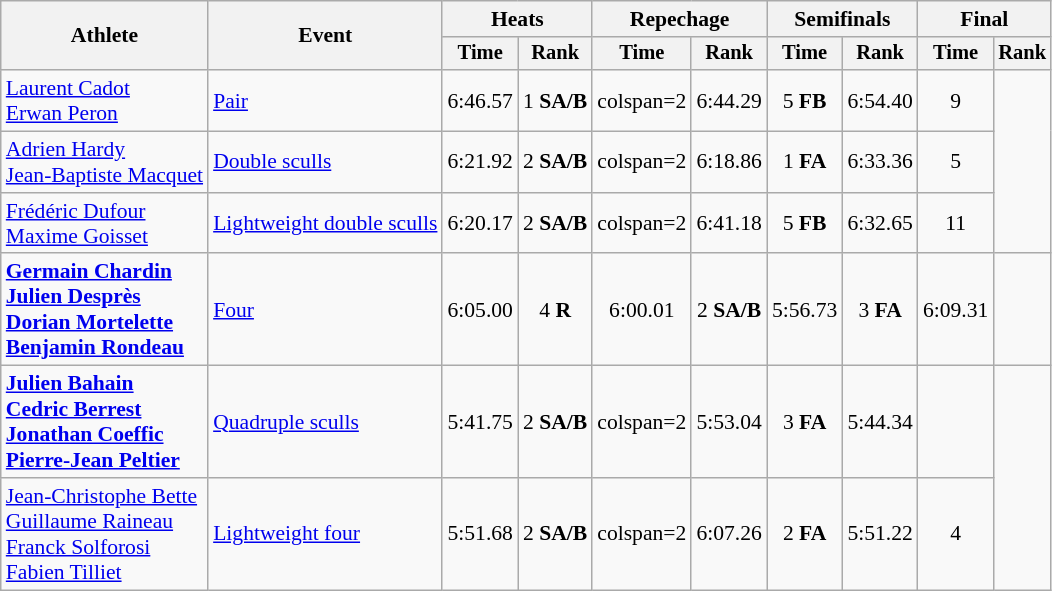<table class="wikitable" style="font-size:90%">
<tr>
<th rowspan="2">Athlete</th>
<th rowspan="2">Event</th>
<th colspan="2">Heats</th>
<th colspan="2">Repechage</th>
<th colspan="2">Semifinals</th>
<th colspan="2">Final</th>
</tr>
<tr style="font-size:95%">
<th>Time</th>
<th>Rank</th>
<th>Time</th>
<th>Rank</th>
<th>Time</th>
<th>Rank</th>
<th>Time</th>
<th>Rank</th>
</tr>
<tr align=center>
<td align=left><a href='#'>Laurent Cadot</a><br><a href='#'>Erwan Peron</a></td>
<td align=left><a href='#'>Pair</a></td>
<td>6:46.57</td>
<td>1 <strong>SA/B</strong></td>
<td>colspan=2 </td>
<td>6:44.29</td>
<td>5 <strong>FB</strong></td>
<td>6:54.40</td>
<td>9</td>
</tr>
<tr align=center>
<td align=left><a href='#'>Adrien Hardy</a><br><a href='#'>Jean-Baptiste Macquet</a></td>
<td align=left><a href='#'>Double sculls</a></td>
<td>6:21.92</td>
<td>2 <strong>SA/B</strong></td>
<td>colspan=2 </td>
<td>6:18.86</td>
<td>1 <strong>FA</strong></td>
<td>6:33.36</td>
<td>5</td>
</tr>
<tr align=center>
<td align=left><a href='#'>Frédéric Dufour</a><br><a href='#'>Maxime Goisset</a></td>
<td align=left><a href='#'>Lightweight double sculls</a></td>
<td>6:20.17</td>
<td>2 <strong>SA/B</strong></td>
<td>colspan=2 </td>
<td>6:41.18</td>
<td>5 <strong>FB</strong></td>
<td>6:32.65</td>
<td>11</td>
</tr>
<tr align=center>
<td align=left><strong><a href='#'>Germain Chardin</a><br><a href='#'>Julien Desprès</a><br><a href='#'>Dorian Mortelette</a><br><a href='#'>Benjamin Rondeau</a></strong></td>
<td align=left><a href='#'>Four</a></td>
<td>6:05.00</td>
<td>4 <strong>R</strong></td>
<td>6:00.01</td>
<td>2 <strong>SA/B</strong></td>
<td>5:56.73</td>
<td>3 <strong>FA</strong></td>
<td>6:09.31</td>
<td></td>
</tr>
<tr align=center>
<td align=left><strong><a href='#'>Julien Bahain</a><br><a href='#'>Cedric Berrest</a><br><a href='#'>Jonathan Coeffic</a><br><a href='#'>Pierre-Jean Peltier</a></strong></td>
<td align=left><a href='#'>Quadruple sculls</a></td>
<td>5:41.75</td>
<td>2 <strong>SA/B</strong></td>
<td>colspan=2 </td>
<td>5:53.04</td>
<td>3 <strong>FA</strong></td>
<td>5:44.34</td>
<td></td>
</tr>
<tr align=center>
<td align=left><a href='#'>Jean-Christophe Bette</a><br><a href='#'>Guillaume Raineau</a><br><a href='#'>Franck Solforosi</a><br><a href='#'>Fabien Tilliet</a></td>
<td align=left><a href='#'>Lightweight four</a></td>
<td>5:51.68</td>
<td>2 <strong>SA/B</strong></td>
<td>colspan=2 </td>
<td>6:07.26</td>
<td>2 <strong>FA</strong></td>
<td>5:51.22</td>
<td>4</td>
</tr>
</table>
